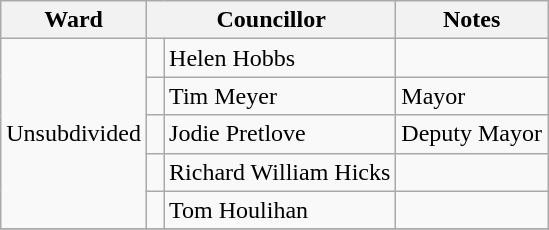<table class="wikitable">
<tr>
<th>Ward</th>
<th colspan="2">Councillor</th>
<th>Notes</th>
</tr>
<tr>
<td rowspan="5">Unsubdivided</td>
<td> </td>
<td>Helen Hobbs</td>
<td></td>
</tr>
<tr>
<td> </td>
<td>Tim Meyer</td>
<td>Mayor</td>
</tr>
<tr>
<td> </td>
<td>Jodie Pretlove</td>
<td>Deputy Mayor</td>
</tr>
<tr>
<td> </td>
<td>Richard William Hicks</td>
<td></td>
</tr>
<tr>
<td> </td>
<td>Tom Houlihan</td>
<td></td>
</tr>
<tr>
</tr>
</table>
